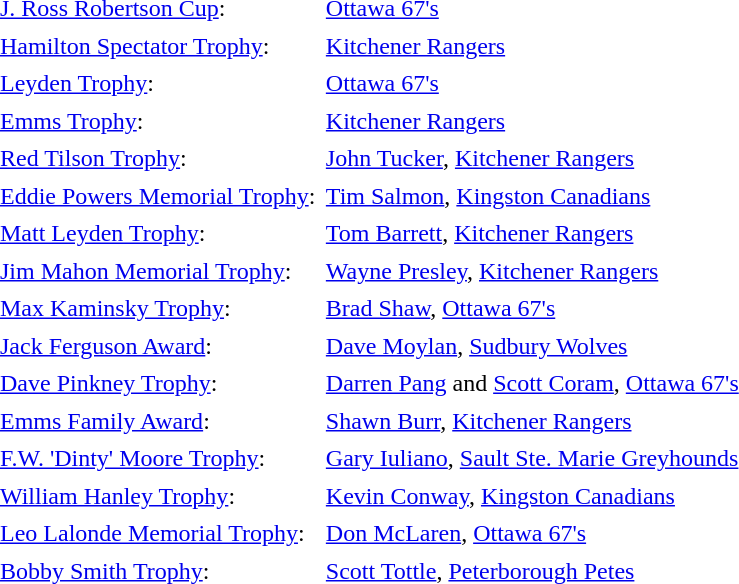<table cellpadding="3" cellspacing="1">
<tr>
<td><a href='#'>J. Ross Robertson Cup</a>:</td>
<td><a href='#'>Ottawa 67's</a></td>
</tr>
<tr>
<td><a href='#'>Hamilton Spectator Trophy</a>:</td>
<td><a href='#'>Kitchener Rangers</a></td>
</tr>
<tr>
<td><a href='#'>Leyden Trophy</a>:</td>
<td><a href='#'>Ottawa 67's</a></td>
</tr>
<tr>
<td><a href='#'>Emms Trophy</a>:</td>
<td><a href='#'>Kitchener Rangers</a></td>
</tr>
<tr>
<td><a href='#'>Red Tilson Trophy</a>:</td>
<td><a href='#'>John Tucker</a>, <a href='#'>Kitchener Rangers</a></td>
</tr>
<tr>
<td><a href='#'>Eddie Powers Memorial Trophy</a>:</td>
<td><a href='#'>Tim Salmon</a>, <a href='#'>Kingston Canadians</a></td>
</tr>
<tr>
<td><a href='#'>Matt Leyden Trophy</a>:</td>
<td><a href='#'>Tom Barrett</a>, <a href='#'>Kitchener Rangers</a></td>
</tr>
<tr>
<td><a href='#'>Jim Mahon Memorial Trophy</a>:</td>
<td><a href='#'>Wayne Presley</a>, <a href='#'>Kitchener Rangers</a></td>
</tr>
<tr>
<td><a href='#'>Max Kaminsky Trophy</a>:</td>
<td><a href='#'>Brad Shaw</a>, <a href='#'>Ottawa 67's</a></td>
</tr>
<tr>
<td><a href='#'>Jack Ferguson Award</a>:</td>
<td><a href='#'>Dave Moylan</a>, <a href='#'>Sudbury Wolves</a></td>
</tr>
<tr>
<td><a href='#'>Dave Pinkney Trophy</a>:</td>
<td><a href='#'>Darren Pang</a> and <a href='#'>Scott Coram</a>, <a href='#'>Ottawa 67's</a></td>
</tr>
<tr>
<td><a href='#'>Emms Family Award</a>:</td>
<td><a href='#'>Shawn Burr</a>, <a href='#'>Kitchener Rangers</a></td>
</tr>
<tr>
<td><a href='#'>F.W. 'Dinty' Moore Trophy</a>:</td>
<td><a href='#'>Gary Iuliano</a>, <a href='#'>Sault Ste. Marie Greyhounds</a></td>
</tr>
<tr>
<td><a href='#'>William Hanley Trophy</a>:</td>
<td><a href='#'>Kevin Conway</a>, <a href='#'>Kingston Canadians</a></td>
</tr>
<tr>
<td><a href='#'>Leo Lalonde Memorial Trophy</a>:</td>
<td><a href='#'>Don McLaren</a>, <a href='#'>Ottawa 67's</a></td>
</tr>
<tr>
<td><a href='#'>Bobby Smith Trophy</a>:</td>
<td><a href='#'>Scott Tottle</a>, <a href='#'>Peterborough Petes</a></td>
</tr>
</table>
